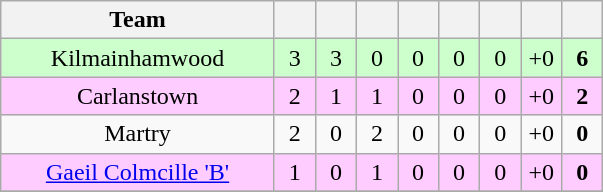<table class="wikitable" style="text-align:center">
<tr>
<th width="175">Team</th>
<th width="20"></th>
<th width="20"></th>
<th width="20"></th>
<th width="20"></th>
<th width="20"></th>
<th width="20"></th>
<th width="20"></th>
<th width="20"></th>
</tr>
<tr style="background:#cfc;">
<td>Kilmainhamwood</td>
<td>3</td>
<td>3</td>
<td>0</td>
<td>0</td>
<td>0</td>
<td>0</td>
<td>+0</td>
<td><strong>6</strong></td>
</tr>
<tr style="background:#fcf;">
<td>Carlanstown</td>
<td>2</td>
<td>1</td>
<td>1</td>
<td>0</td>
<td>0</td>
<td>0</td>
<td>+0</td>
<td><strong>2</strong></td>
</tr>
<tr>
<td>Martry</td>
<td>2</td>
<td>0</td>
<td>2</td>
<td>0</td>
<td>0</td>
<td>0</td>
<td>+0</td>
<td><strong>0</strong></td>
</tr>
<tr style="background:#fcf;">
<td><a href='#'>Gaeil Colmcille 'B'</a></td>
<td>1</td>
<td>0</td>
<td>1</td>
<td>0</td>
<td>0</td>
<td>0</td>
<td>+0</td>
<td><strong>0</strong></td>
</tr>
<tr>
</tr>
</table>
